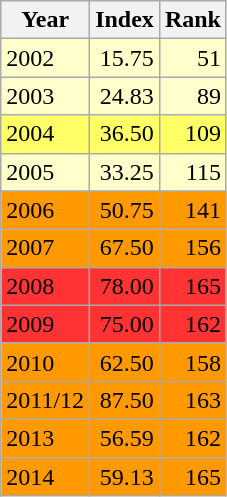<table class="wikitable" style="text-align:right;">
<tr>
<th>Year</th>
<th>Index</th>
<th>Rank</th>
</tr>
<tr style="background-color:#ffffcc">
<td align=left>2002</td>
<td>15.75</td>
<td>51</td>
</tr>
<tr style="background-color:#ffffcc">
<td align=left>2003</td>
<td>24.83</td>
<td>89</td>
</tr>
<tr style="background-color:#ffff66">
<td align=left>2004</td>
<td>36.50</td>
<td>109</td>
</tr>
<tr style="background-color:#ffffcc">
<td align=left>2005</td>
<td>33.25</td>
<td>115</td>
</tr>
<tr style="background-color:#ff9900">
<td align=left>2006</td>
<td>50.75</td>
<td>141</td>
</tr>
<tr style="background-color:#ff9900">
<td align=left>2007</td>
<td>67.50</td>
<td>156</td>
</tr>
<tr style="background-color:#ff3333">
<td align=left>2008</td>
<td>78.00</td>
<td>165</td>
</tr>
<tr style="background-color:#ff3333">
<td align=left>2009</td>
<td>75.00</td>
<td>162</td>
</tr>
<tr style="background-color:#ff9900">
<td align=left>2010</td>
<td>62.50</td>
<td>158</td>
</tr>
<tr style="background-color:#ff9900">
<td align=left>2011/12</td>
<td>87.50</td>
<td>163</td>
</tr>
<tr style="background-color:#ff9900">
<td align=left>2013</td>
<td>56.59</td>
<td>162</td>
</tr>
<tr style="background-color:#ff9900">
<td align=left>2014</td>
<td>59.13</td>
<td>165</td>
</tr>
</table>
